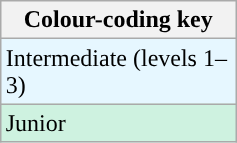<table class="wikitable sortable" style="text-align: center; margin-left:5em; float:right;">
<tr>
<th width=150>Colour-coding key</th>
</tr>
<tr>
<td align="left" style="background:#e6f7ff;">Intermediate (levels 1–3)</td>
</tr>
<tr>
<td align="left" style="background:#CEF2E0;">Junior</td>
</tr>
</table>
